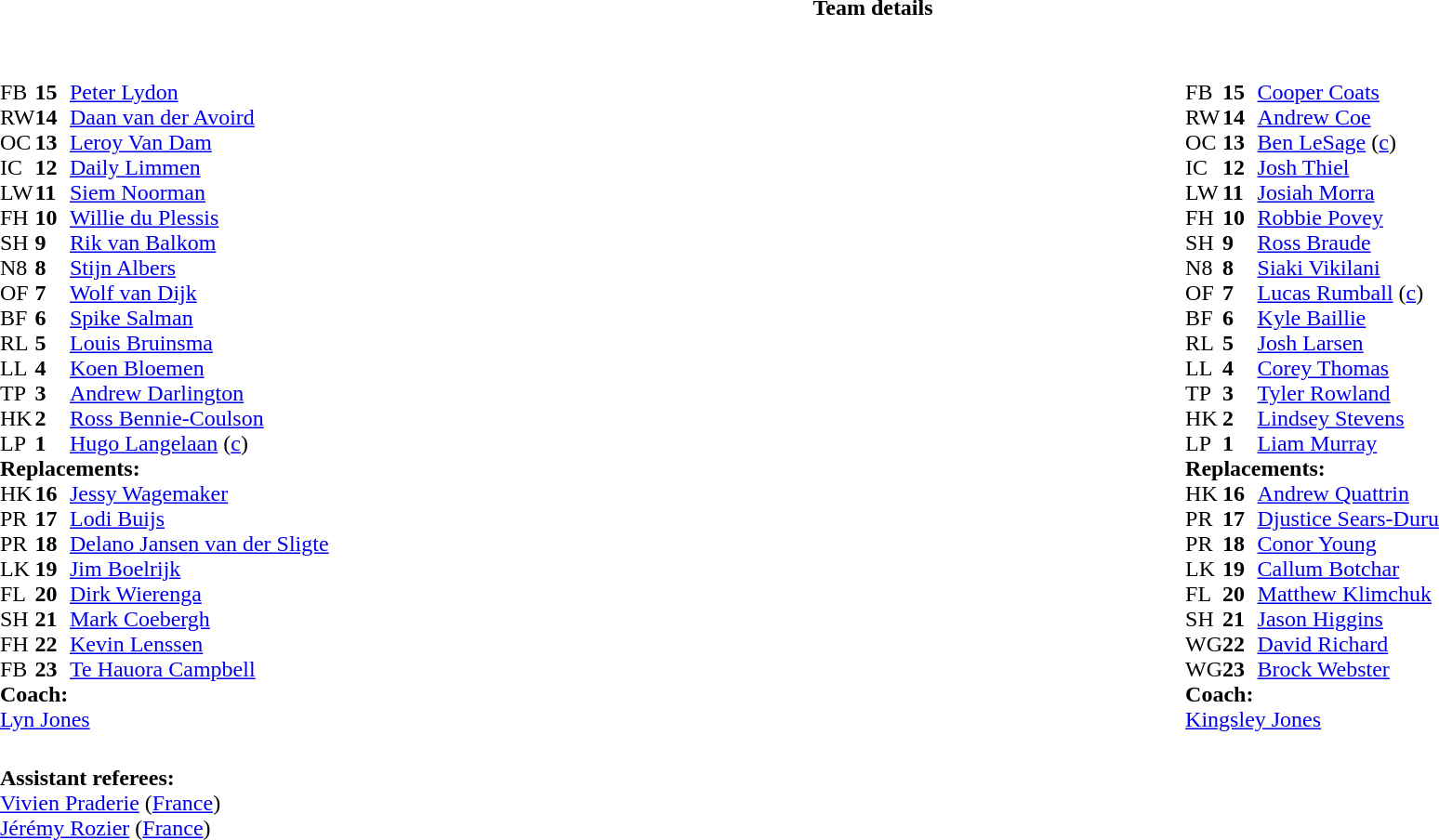<table border="0" style="width:100%;" class="collapsible collapsed">
<tr>
<th>Team details</th>
</tr>
<tr>
<td><br><table style="width:100%">
<tr>
<td style="vertical-align:top;width:50%"><br><table cellspacing="0" cellpadding="0">
<tr>
<th width="25"></th>
<th width="25"></th>
</tr>
<tr>
<td>FB</td>
<td><strong>15</strong></td>
<td><a href='#'>Peter Lydon</a></td>
</tr>
<tr>
<td>RW</td>
<td><strong>14</strong></td>
<td><a href='#'>Daan van der Avoird</a></td>
<td></td>
</tr>
<tr>
<td>OC</td>
<td><strong>13</strong></td>
<td><a href='#'>Leroy Van Dam</a></td>
</tr>
<tr>
<td>IC</td>
<td><strong>12</strong></td>
<td><a href='#'>Daily Limmen</a></td>
<td></td>
<td></td>
</tr>
<tr>
<td>LW</td>
<td><strong>11</strong></td>
<td><a href='#'>Siem Noorman</a></td>
</tr>
<tr>
<td>FH</td>
<td><strong>10</strong></td>
<td><a href='#'>Willie du Plessis</a></td>
<td></td>
<td></td>
</tr>
<tr>
<td>SH</td>
<td><strong>9</strong></td>
<td><a href='#'>Rik van Balkom</a></td>
<td></td>
<td></td>
</tr>
<tr>
<td>N8</td>
<td><strong>8</strong></td>
<td><a href='#'>Stijn Albers</a></td>
<td></td>
<td></td>
</tr>
<tr>
<td>OF</td>
<td><strong>7</strong></td>
<td><a href='#'>Wolf van Dijk</a></td>
</tr>
<tr>
<td>BF</td>
<td><strong>6</strong></td>
<td><a href='#'>Spike Salman</a></td>
</tr>
<tr>
<td>RL</td>
<td><strong>5</strong></td>
<td><a href='#'>Louis Bruinsma</a></td>
</tr>
<tr>
<td>LL</td>
<td><strong>4</strong></td>
<td><a href='#'>Koen Bloemen</a></td>
<td></td>
<td></td>
</tr>
<tr>
<td>TP</td>
<td><strong>3</strong></td>
<td><a href='#'>Andrew Darlington</a></td>
<td></td>
<td></td>
</tr>
<tr>
<td>HK</td>
<td><strong>2</strong></td>
<td><a href='#'>Ross Bennie-Coulson</a></td>
<td></td>
<td></td>
</tr>
<tr>
<td>LP</td>
<td><strong>1</strong></td>
<td><a href='#'>Hugo Langelaan</a> (<a href='#'>c</a>)</td>
<td></td>
<td></td>
</tr>
<tr>
<td colspan="3"><strong>Replacements:</strong></td>
</tr>
<tr>
<td>HK</td>
<td><strong>16</strong></td>
<td><a href='#'>Jessy Wagemaker</a></td>
<td></td>
<td></td>
</tr>
<tr>
<td>PR</td>
<td><strong>17</strong></td>
<td><a href='#'>Lodi Buijs</a></td>
<td></td>
<td></td>
</tr>
<tr>
<td>PR</td>
<td><strong>18</strong></td>
<td><a href='#'>Delano Jansen van der Sligte</a></td>
<td></td>
<td></td>
</tr>
<tr>
<td>LK</td>
<td><strong>19</strong></td>
<td><a href='#'>Jim Boelrijk</a></td>
<td></td>
<td></td>
</tr>
<tr>
<td>FL</td>
<td><strong>20</strong></td>
<td><a href='#'>Dirk Wierenga</a></td>
<td></td>
<td></td>
</tr>
<tr>
<td>SH</td>
<td><strong>21</strong></td>
<td><a href='#'>Mark Coebergh</a></td>
<td></td>
<td></td>
</tr>
<tr>
<td>FH</td>
<td><strong>22</strong></td>
<td><a href='#'>Kevin Lenssen</a></td>
<td></td>
<td></td>
</tr>
<tr>
<td>FB</td>
<td><strong>23</strong></td>
<td><a href='#'>Te Hauora Campbell</a></td>
<td></td>
<td></td>
</tr>
<tr>
<td colspan="3"><strong>Coach:</strong></td>
</tr>
<tr>
<td colspan="3"> <a href='#'>Lyn Jones</a></td>
</tr>
</table>
</td>
<td style="vertical-align:top"></td>
<td style="vertical-align:top;width:50%"><br><table cellspacing="0" cellpadding="0" style="margin:auto">
<tr>
<th width="25"></th>
<th width="25"></th>
</tr>
<tr>
<td>FB</td>
<td><strong>15</strong></td>
<td><a href='#'>Cooper Coats</a></td>
</tr>
<tr>
<td>RW</td>
<td><strong>14</strong></td>
<td><a href='#'>Andrew Coe</a></td>
</tr>
<tr>
<td>OC</td>
<td><strong>13</strong></td>
<td><a href='#'>Ben LeSage</a> (<a href='#'>c</a>)</td>
<td></td>
<td></td>
</tr>
<tr>
<td>IC</td>
<td><strong>12</strong></td>
<td><a href='#'>Josh Thiel</a></td>
</tr>
<tr>
<td>LW</td>
<td><strong>11</strong></td>
<td><a href='#'>Josiah Morra</a></td>
<td></td>
<td></td>
<td></td>
</tr>
<tr>
<td>FH</td>
<td><strong>10</strong></td>
<td><a href='#'>Robbie Povey</a></td>
</tr>
<tr>
<td>SH</td>
<td><strong>9</strong></td>
<td><a href='#'>Ross Braude</a></td>
<td></td>
<td></td>
</tr>
<tr>
<td>N8</td>
<td><strong>8</strong></td>
<td><a href='#'>Siaki Vikilani</a></td>
</tr>
<tr>
<td>OF</td>
<td><strong>7</strong></td>
<td><a href='#'>Lucas Rumball</a> (<a href='#'>c</a>)</td>
<td></td>
<td></td>
</tr>
<tr>
<td>BF</td>
<td><strong>6</strong></td>
<td><a href='#'>Kyle Baillie</a></td>
<td></td>
<td></td>
</tr>
<tr>
<td>RL</td>
<td><strong>5</strong></td>
<td><a href='#'>Josh Larsen</a></td>
</tr>
<tr>
<td>LL</td>
<td><strong>4</strong></td>
<td><a href='#'>Corey Thomas</a></td>
</tr>
<tr>
<td>TP</td>
<td><strong>3</strong></td>
<td><a href='#'>Tyler Rowland</a></td>
<td></td>
<td></td>
</tr>
<tr>
<td>HK</td>
<td><strong>2</strong></td>
<td><a href='#'>Lindsey Stevens</a></td>
<td></td>
<td></td>
</tr>
<tr>
<td>LP</td>
<td><strong>1</strong></td>
<td><a href='#'>Liam Murray</a></td>
<td></td>
<td></td>
</tr>
<tr>
<td colspan="3"><strong>Replacements:</strong></td>
</tr>
<tr>
<td>HK</td>
<td><strong>16</strong></td>
<td><a href='#'>Andrew Quattrin</a></td>
<td></td>
<td></td>
</tr>
<tr>
<td>PR</td>
<td><strong>17</strong></td>
<td><a href='#'>Djustice Sears-Duru</a></td>
<td></td>
<td></td>
</tr>
<tr>
<td>PR</td>
<td><strong>18</strong></td>
<td><a href='#'>Conor Young</a></td>
<td></td>
<td></td>
</tr>
<tr>
<td>LK</td>
<td><strong>19</strong></td>
<td><a href='#'>Callum Botchar</a></td>
<td></td>
<td></td>
</tr>
<tr>
<td>FL</td>
<td><strong>20</strong></td>
<td><a href='#'>Matthew Klimchuk</a></td>
<td></td>
<td></td>
</tr>
<tr>
<td>SH</td>
<td><strong>21</strong></td>
<td><a href='#'>Jason Higgins</a></td>
<td></td>
<td></td>
</tr>
<tr>
<td>WG</td>
<td><strong>22</strong></td>
<td><a href='#'>David Richard</a></td>
<td></td>
<td></td>
</tr>
<tr>
<td>WG</td>
<td><strong>23</strong></td>
<td><a href='#'>Brock Webster</a></td>
<td></td>
<td></td>
<td></td>
</tr>
<tr>
<td colspan="3"><strong>Coach:</strong></td>
</tr>
<tr>
<td colspan="3"> <a href='#'>Kingsley Jones</a></td>
</tr>
</table>
</td>
</tr>
</table>
<table style="width:100%">
<tr>
<td><br><strong>Assistant referees:</strong>
<br><a href='#'>Vivien Praderie</a> (<a href='#'>France</a>)
<br><a href='#'>Jérémy Rozier</a> (<a href='#'>France</a>)</td>
</tr>
</table>
</td>
</tr>
</table>
